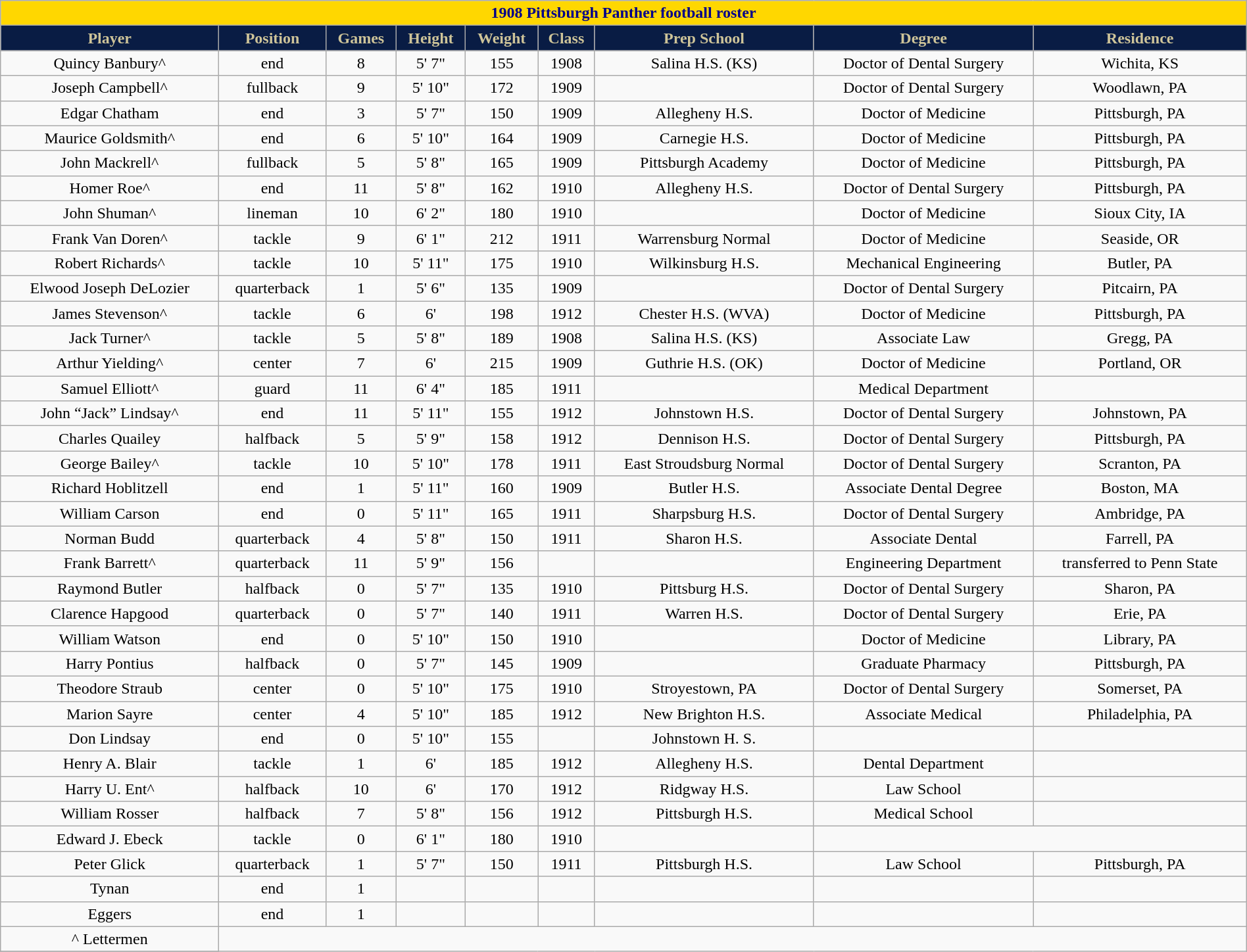<table class="wikitable collapsible collapsed" style="margin: left; text-align:right; width:100%;">
<tr>
<th colspan="10" ; style="background:gold; color:darkblue; text-align: center;"><strong>1908 Pittsburgh Panther football roster</strong></th>
</tr>
<tr align="center"  style="background:#091C44; color:#CEC499;">
<td><strong>Player</strong></td>
<td><strong>Position</strong></td>
<td><strong>Games</strong></td>
<td><strong>Height</strong></td>
<td><strong>Weight</strong></td>
<td><strong>Class</strong></td>
<td><strong>Prep School</strong></td>
<td><strong>Degree</strong></td>
<td><strong>Residence</strong></td>
</tr>
<tr align="center" bgcolor="">
<td>Quincy Banbury^</td>
<td>end</td>
<td>8</td>
<td>5' 7"</td>
<td>155</td>
<td>1908</td>
<td>Salina H.S. (KS)</td>
<td>Doctor of Dental Surgery</td>
<td>Wichita, KS</td>
</tr>
<tr align="center" bgcolor="">
<td>Joseph Campbell^</td>
<td>fullback</td>
<td>9</td>
<td>5' 10"</td>
<td>172</td>
<td>1909</td>
<td></td>
<td>Doctor of Dental Surgery</td>
<td>Woodlawn, PA</td>
</tr>
<tr align="center" bgcolor="">
<td>Edgar Chatham</td>
<td>end</td>
<td>3</td>
<td>5' 7"</td>
<td>150</td>
<td>1909</td>
<td>Allegheny H.S.</td>
<td>Doctor of Medicine</td>
<td>Pittsburgh, PA</td>
</tr>
<tr align="center" bgcolor="">
<td>Maurice Goldsmith^</td>
<td>end</td>
<td>6</td>
<td>5' 10"</td>
<td>164</td>
<td>1909</td>
<td>Carnegie H.S.</td>
<td>Doctor of Medicine</td>
<td>Pittsburgh, PA</td>
</tr>
<tr align="center" bgcolor="">
<td>John Mackrell^</td>
<td>fullback</td>
<td>5</td>
<td>5' 8"</td>
<td>165</td>
<td>1909</td>
<td>Pittsburgh Academy</td>
<td>Doctor of Medicine</td>
<td>Pittsburgh, PA</td>
</tr>
<tr align="center" bgcolor="">
<td>Homer Roe^</td>
<td>end</td>
<td>11</td>
<td>5' 8"</td>
<td>162</td>
<td>1910</td>
<td>Allegheny H.S.</td>
<td>Doctor of Dental Surgery</td>
<td>Pittsburgh, PA</td>
</tr>
<tr align="center" bgcolor="">
<td>John Shuman^</td>
<td>lineman</td>
<td>10</td>
<td>6' 2"</td>
<td>180</td>
<td>1910</td>
<td></td>
<td>Doctor of Medicine</td>
<td>Sioux City, IA</td>
</tr>
<tr align="center" bgcolor="">
<td>Frank Van Doren^</td>
<td>tackle</td>
<td>9</td>
<td>6' 1"</td>
<td>212</td>
<td>1911</td>
<td>Warrensburg Normal</td>
<td>Doctor of Medicine</td>
<td>Seaside, OR</td>
</tr>
<tr align="center" bgcolor="">
<td>Robert Richards^</td>
<td>tackle</td>
<td>10</td>
<td>5' 11"</td>
<td>175</td>
<td>1910</td>
<td>Wilkinsburg H.S.</td>
<td>Mechanical Engineering</td>
<td>Butler, PA</td>
</tr>
<tr align="center" bgcolor="">
<td>Elwood Joseph DeLozier</td>
<td>quarterback</td>
<td>1</td>
<td>5' 6"</td>
<td>135</td>
<td>1909</td>
<td></td>
<td>Doctor of Dental Surgery</td>
<td>Pitcairn, PA</td>
</tr>
<tr align="center" bgcolor="">
<td>James Stevenson^</td>
<td>tackle</td>
<td>6</td>
<td>6'</td>
<td>198</td>
<td>1912</td>
<td>Chester H.S. (WVA)</td>
<td>Doctor of Medicine</td>
<td>Pittsburgh, PA</td>
</tr>
<tr align="center" bgcolor="">
<td>Jack Turner^</td>
<td>tackle</td>
<td>5</td>
<td>5' 8"</td>
<td>189</td>
<td>1908</td>
<td>Salina H.S. (KS)</td>
<td>Associate Law</td>
<td>Gregg, PA</td>
</tr>
<tr align="center" bgcolor="">
<td>Arthur Yielding^</td>
<td>center</td>
<td>7</td>
<td>6'</td>
<td>215</td>
<td>1909</td>
<td>Guthrie H.S. (OK)</td>
<td>Doctor of Medicine</td>
<td>Portland, OR</td>
</tr>
<tr align="center" bgcolor="">
<td>Samuel Elliott^</td>
<td>guard</td>
<td>11</td>
<td>6' 4"</td>
<td>185</td>
<td>1911</td>
<td></td>
<td>Medical Department</td>
<td></td>
</tr>
<tr align="center" bgcolor="">
<td>John “Jack” Lindsay^</td>
<td>end</td>
<td>11</td>
<td>5' 11"</td>
<td>155</td>
<td>1912</td>
<td>Johnstown H.S.</td>
<td>Doctor of Dental Surgery</td>
<td>Johnstown, PA</td>
</tr>
<tr align="center" bgcolor="">
<td>Charles Quailey</td>
<td>halfback</td>
<td>5</td>
<td>5' 9"</td>
<td>158</td>
<td>1912</td>
<td>Dennison H.S.</td>
<td>Doctor of Dental Surgery</td>
<td>Pittsburgh, PA</td>
</tr>
<tr align="center" bgcolor="">
<td>George Bailey^</td>
<td>tackle</td>
<td>10</td>
<td>5' 10"</td>
<td>178</td>
<td>1911</td>
<td>East Stroudsburg Normal</td>
<td>Doctor of Dental Surgery</td>
<td>Scranton, PA</td>
</tr>
<tr align="center" bgcolor="">
<td>Richard Hoblitzell</td>
<td>end</td>
<td>1</td>
<td>5' 11"</td>
<td>160</td>
<td>1909</td>
<td>Butler H.S.</td>
<td>Associate Dental Degree</td>
<td>Boston, MA</td>
</tr>
<tr align="center" bgcolor="">
<td>William Carson</td>
<td>end</td>
<td>0</td>
<td>5' 11"</td>
<td>165</td>
<td>1911</td>
<td>Sharpsburg H.S.</td>
<td>Doctor of Dental Surgery</td>
<td>Ambridge, PA</td>
</tr>
<tr align="center" bgcolor="">
<td>Norman Budd</td>
<td>quarterback</td>
<td>4</td>
<td>5' 8"</td>
<td>150</td>
<td>1911</td>
<td>Sharon H.S.</td>
<td>Associate Dental</td>
<td>Farrell, PA</td>
</tr>
<tr align="center" bgcolor="">
<td>Frank Barrett^</td>
<td>quarterback</td>
<td>11</td>
<td>5' 9"</td>
<td>156</td>
<td></td>
<td></td>
<td>Engineering Department</td>
<td>transferred to Penn State</td>
</tr>
<tr align="center" bgcolor="">
<td>Raymond Butler</td>
<td>halfback</td>
<td>0</td>
<td>5' 7"</td>
<td>135</td>
<td>1910</td>
<td>Pittsburg H.S.</td>
<td>Doctor of Dental Surgery</td>
<td>Sharon, PA</td>
</tr>
<tr align="center" bgcolor="">
<td>Clarence Hapgood</td>
<td>quarterback</td>
<td>0</td>
<td>5' 7"</td>
<td>140</td>
<td>1911</td>
<td>Warren H.S.</td>
<td>Doctor of Dental Surgery</td>
<td>Erie, PA</td>
</tr>
<tr align="center" bgcolor="">
<td>William Watson</td>
<td>end</td>
<td>0</td>
<td>5' 10"</td>
<td>150</td>
<td>1910</td>
<td></td>
<td>Doctor of Medicine</td>
<td>Library, PA</td>
</tr>
<tr align="center" bgcolor="">
<td>Harry Pontius</td>
<td>halfback</td>
<td>0</td>
<td>5' 7"</td>
<td>145</td>
<td>1909</td>
<td></td>
<td>Graduate Pharmacy</td>
<td>Pittsburgh, PA</td>
</tr>
<tr align="center" bgcolor="">
<td>Theodore Straub</td>
<td>center</td>
<td>0</td>
<td>5' 10"</td>
<td>175</td>
<td>1910</td>
<td>Stroyestown, PA</td>
<td>Doctor of Dental Surgery</td>
<td>Somerset, PA</td>
</tr>
<tr align="center" bgcolor="">
<td>Marion Sayre</td>
<td>center</td>
<td>4</td>
<td>5' 10"</td>
<td>185</td>
<td>1912</td>
<td>New Brighton H.S.</td>
<td>Associate Medical</td>
<td>Philadelphia, PA</td>
</tr>
<tr align="center" bgcolor="">
<td>Don Lindsay</td>
<td>end</td>
<td>0</td>
<td>5' 10"</td>
<td>155</td>
<td></td>
<td>Johnstown H. S.</td>
<td></td>
<td></td>
</tr>
<tr align="center" bgcolor="">
<td>Henry A. Blair</td>
<td>tackle</td>
<td>1</td>
<td>6'</td>
<td>185</td>
<td>1912</td>
<td>Allegheny H.S.</td>
<td>Dental Department</td>
<td></td>
</tr>
<tr align="center" bgcolor="">
<td>Harry U. Ent^</td>
<td>halfback</td>
<td>10</td>
<td>6'</td>
<td>170</td>
<td>1912</td>
<td>Ridgway H.S.</td>
<td>Law School</td>
<td></td>
</tr>
<tr align="center" bgcolor="">
<td>William Rosser</td>
<td>halfback</td>
<td>7</td>
<td>5' 8"</td>
<td>156</td>
<td>1912</td>
<td>Pittsburgh H.S.</td>
<td>Medical School</td>
<td></td>
</tr>
<tr align="center" bgcolor="">
<td>Edward J. Ebeck</td>
<td>tackle</td>
<td>0</td>
<td>6' 1"</td>
<td>180</td>
<td>1910</td>
<td></td>
</tr>
<tr align="center" bgcolor="">
<td>Peter Glick</td>
<td>quarterback</td>
<td>1</td>
<td>5' 7"</td>
<td>150</td>
<td>1911</td>
<td>Pittsburgh H.S.</td>
<td>Law School</td>
<td>Pittsburgh, PA</td>
</tr>
<tr align="center" bgcolor="">
<td>Tynan</td>
<td>end</td>
<td>1</td>
<td></td>
<td></td>
<td></td>
<td></td>
<td></td>
<td></td>
</tr>
<tr align="center" bgcolor="">
<td>Eggers</td>
<td>end</td>
<td>1</td>
<td></td>
<td></td>
<td></td>
<td></td>
<td></td>
<td></td>
</tr>
<tr align="center" bgcolor="">
<td>^ Lettermen</td>
</tr>
<tr align="center" bgcolor="">
</tr>
</table>
